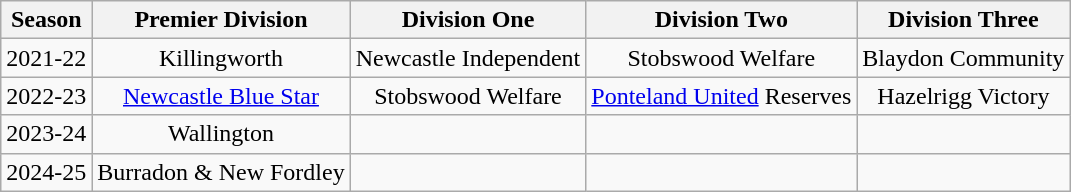<table class="wikitable" style="text-align: center">
<tr>
<th>Season</th>
<th>Premier Division</th>
<th>Division One</th>
<th>Division Two</th>
<th>Division Three</th>
</tr>
<tr>
<td>2021-22</td>
<td>Killingworth</td>
<td>Newcastle Independent</td>
<td>Stobswood Welfare</td>
<td>Blaydon Community</td>
</tr>
<tr>
<td>2022-23</td>
<td><a href='#'>Newcastle Blue Star</a></td>
<td>Stobswood Welfare</td>
<td><a href='#'>Ponteland United</a> Reserves</td>
<td>Hazelrigg Victory</td>
</tr>
<tr>
<td>2023-24</td>
<td>Wallington</td>
<td></td>
<td></td>
</tr>
<tr>
<td>2024-25</td>
<td>Burradon & New Fordley</td>
<td></td>
<td></td>
<td></td>
</tr>
</table>
